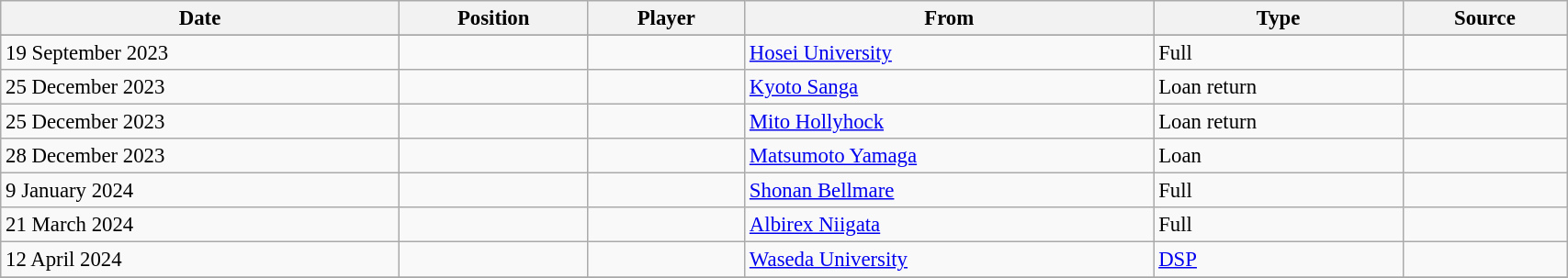<table class="wikitable sortable" style="width:90%; text-align:center; font-size:95%; text-align:left;">
<tr>
<th>Date</th>
<th>Position</th>
<th>Player</th>
<th>From</th>
<th>Type</th>
<th>Source</th>
</tr>
<tr>
</tr>
<tr>
<td>19 September 2023</td>
<td></td>
<td></td>
<td> <a href='#'>Hosei University</a></td>
<td>Full</td>
<td></td>
</tr>
<tr>
<td>25 December 2023</td>
<td></td>
<td></td>
<td> <a href='#'>Kyoto Sanga</a></td>
<td>Loan return</td>
<td></td>
</tr>
<tr>
<td>25 December 2023</td>
<td></td>
<td></td>
<td> <a href='#'>Mito Hollyhock</a></td>
<td>Loan return</td>
<td></td>
</tr>
<tr>
<td>28 December 2023</td>
<td></td>
<td></td>
<td> <a href='#'>Matsumoto Yamaga</a></td>
<td>Loan</td>
<td></td>
</tr>
<tr>
<td>9 January 2024</td>
<td></td>
<td></td>
<td> <a href='#'>Shonan Bellmare</a></td>
<td>Full</td>
<td></td>
</tr>
<tr>
<td>21 March 2024</td>
<td></td>
<td></td>
<td> <a href='#'>Albirex Niigata</a></td>
<td>Full</td>
<td></td>
</tr>
<tr>
<td>12 April 2024</td>
<td></td>
<td></td>
<td> <a href='#'>Waseda University</a></td>
<td><a href='#'>DSP</a></td>
<td></td>
</tr>
<tr>
</tr>
</table>
